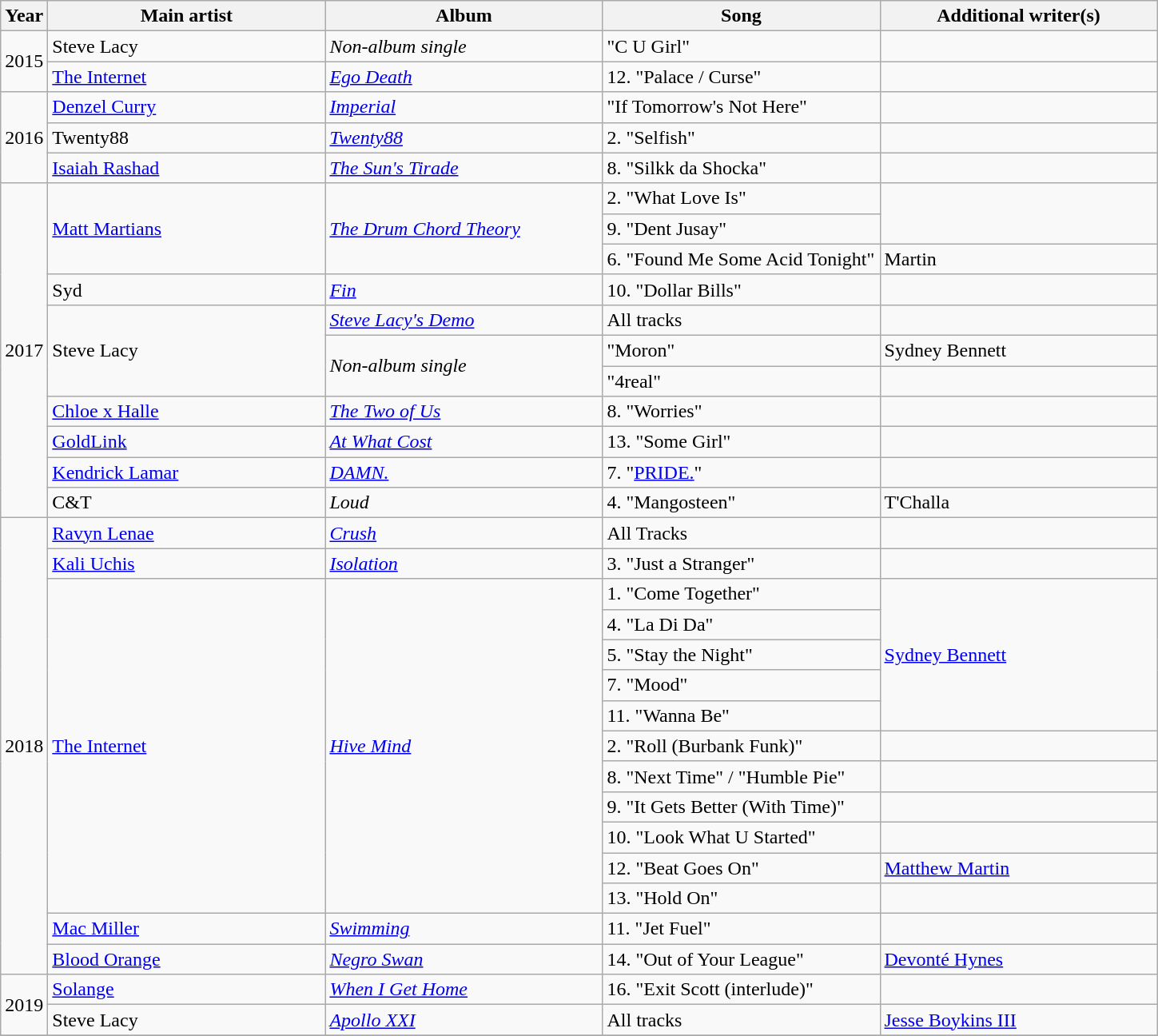<table class="wikitable" style="text=align:center;">
<tr>
<th scope="col" style="width:2em;">Year</th>
<th scope="col" style="width:14em;">Main artist</th>
<th scope="col" style="width:14em;">Album</th>
<th scope="col" style="width:14em;">Song</th>
<th scope="col" style="width:14em;">Additional writer(s)</th>
</tr>
<tr>
<td rowspan="2">2015</td>
<td>Steve Lacy</td>
<td><em>Non-album single</em></td>
<td>"C U Girl"</td>
<td></td>
</tr>
<tr>
<td><a href='#'>The Internet</a></td>
<td><em><a href='#'>Ego Death</a></em></td>
<td>12. "Palace / Curse" </td>
<td></td>
</tr>
<tr>
<td rowspan="3">2016</td>
<td><a href='#'>Denzel Curry</a></td>
<td><em><a href='#'>Imperial</a></em></td>
<td>"If Tomorrow's Not Here"</td>
<td></td>
</tr>
<tr>
<td>Twenty88</td>
<td><em><a href='#'>Twenty88</a></em></td>
<td>2. "Selfish"</td>
<td></td>
</tr>
<tr>
<td><a href='#'>Isaiah Rashad</a></td>
<td><em><a href='#'>The Sun's Tirade</a></em></td>
<td>8. "Silkk da Shocka" </td>
<td></td>
</tr>
<tr>
<td rowspan="11">2017</td>
<td rowspan="3"><a href='#'>Matt Martians</a></td>
<td rowspan="3"><em><a href='#'>The Drum Chord Theory</a></em></td>
<td>2. "What Love Is"</td>
<td rowspan="2"></td>
</tr>
<tr>
<td>9. "Dent Jusay" </td>
</tr>
<tr>
<td>6. "Found Me Some Acid Tonight" </td>
<td>Martin</td>
</tr>
<tr>
<td>Syd</td>
<td><em><a href='#'>Fin</a></em></td>
<td>10. "Dollar Bills" </td>
<td></td>
</tr>
<tr>
<td rowspan="3">Steve Lacy</td>
<td><em><a href='#'>Steve Lacy's Demo</a></em></td>
<td>All tracks	</td>
<td></td>
</tr>
<tr>
<td rowspan = "2"><em>Non-album single</em></td>
<td>"Moron"</td>
<td>Sydney Bennett</td>
</tr>
<tr>
<td>"4real"</td>
<td></td>
</tr>
<tr>
<td><a href='#'>Chloe x Halle</a></td>
<td><em><a href='#'>The Two of Us</a></em></td>
<td>8. "Worries"</td>
<td></td>
</tr>
<tr>
<td><a href='#'>GoldLink</a></td>
<td><em><a href='#'>At What Cost</a></em></td>
<td>13. "Some Girl" </td>
<td></td>
</tr>
<tr>
<td><a href='#'>Kendrick Lamar</a></td>
<td><em><a href='#'>DAMN.</a></em></td>
<td>7. "<a href='#'>PRIDE.</a>"</td>
<td></td>
</tr>
<tr>
<td>C&T</td>
<td><em>Loud</em></td>
<td>4. "Mangosteen" </td>
<td>T'Challa</td>
</tr>
<tr>
<td rowspan = "15">2018</td>
<td><a href='#'>Ravyn Lenae</a></td>
<td><em><a href='#'>Crush</a></em></td>
<td>All Tracks</td>
<td></td>
</tr>
<tr>
<td><a href='#'>Kali Uchis</a></td>
<td><em><a href='#'>Isolation</a></em></td>
<td>3. "Just a Stranger" </td>
<td></td>
</tr>
<tr>
<td rowspan="11"><a href='#'>The Internet</a></td>
<td rowspan="11"><em><a href='#'>Hive Mind</a></em></td>
<td>1. "Come Together"</td>
<td rowspan="5"><a href='#'>Sydney Bennett</a></td>
</tr>
<tr>
<td>4. "La Di Da"</td>
</tr>
<tr>
<td>5. "Stay the Night"</td>
</tr>
<tr>
<td>7. "Mood"</td>
</tr>
<tr>
<td>11. "Wanna Be"</td>
</tr>
<tr>
<td>2. "Roll (Burbank Funk)"</td>
<td></td>
</tr>
<tr>
<td>8. "Next Time" / "Humble Pie"</td>
<td></td>
</tr>
<tr>
<td>9. "It Gets Better (With Time)"</td>
<td></td>
</tr>
<tr>
<td>10. "Look What U Started"</td>
<td></td>
</tr>
<tr>
<td>12. "Beat Goes On"</td>
<td><a href='#'>Matthew Martin</a></td>
</tr>
<tr>
<td>13. "Hold On"</td>
<td></td>
</tr>
<tr>
<td><a href='#'>Mac Miller</a></td>
<td><em><a href='#'>Swimming</a></em></td>
<td>11. "Jet Fuel"</td>
<td></td>
</tr>
<tr>
<td><a href='#'>Blood Orange</a></td>
<td><em><a href='#'>Negro Swan</a></em></td>
<td>14. "Out of Your League" </td>
<td><a href='#'>Devonté Hynes</a></td>
</tr>
<tr>
<td rowspan="2">2019</td>
<td><a href='#'>Solange</a></td>
<td><em><a href='#'>When I Get Home</a></em></td>
<td>16. "Exit Scott (interlude)"</td>
<td></td>
</tr>
<tr>
<td>Steve Lacy</td>
<td><em><a href='#'>Apollo XXI</a></em></td>
<td>All tracks</td>
<td><a href='#'>Jesse Boykins III</a> </td>
</tr>
<tr>
</tr>
</table>
